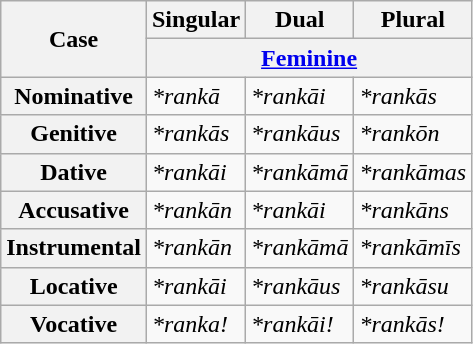<table class="wikitable">
<tr>
<th rowspan="2">Case</th>
<th>Singular</th>
<th>Dual</th>
<th>Plural</th>
</tr>
<tr>
<th colspan="3"><a href='#'>Feminine</a></th>
</tr>
<tr>
<th>Nominative</th>
<td><em>*rankā</em></td>
<td><em>*rankāi</em></td>
<td><em>*rankās</em></td>
</tr>
<tr>
<th>Genitive</th>
<td><em>*rankās</em></td>
<td><em>*rankāus</em></td>
<td><em>*rankōn</em></td>
</tr>
<tr>
<th>Dative</th>
<td><em>*rankāi</em></td>
<td><em>*rankāmā</em></td>
<td><em>*rankāmas</em></td>
</tr>
<tr>
<th>Accusative</th>
<td><em>*rankān</em></td>
<td><em>*rankāi</em></td>
<td><em>*rankāns</em></td>
</tr>
<tr>
<th>Instrumental</th>
<td><em>*rankān</em></td>
<td><em>*rankāmā</em></td>
<td><em>*rankāmīs</em></td>
</tr>
<tr>
<th>Locative</th>
<td><em>*rankāi</em></td>
<td><em>*rankāus</em></td>
<td><em>*rankāsu</em></td>
</tr>
<tr>
<th>Vocative</th>
<td><em>*ranka!</em></td>
<td><em>*rankāi!</em></td>
<td><em>*rankās!</em></td>
</tr>
</table>
